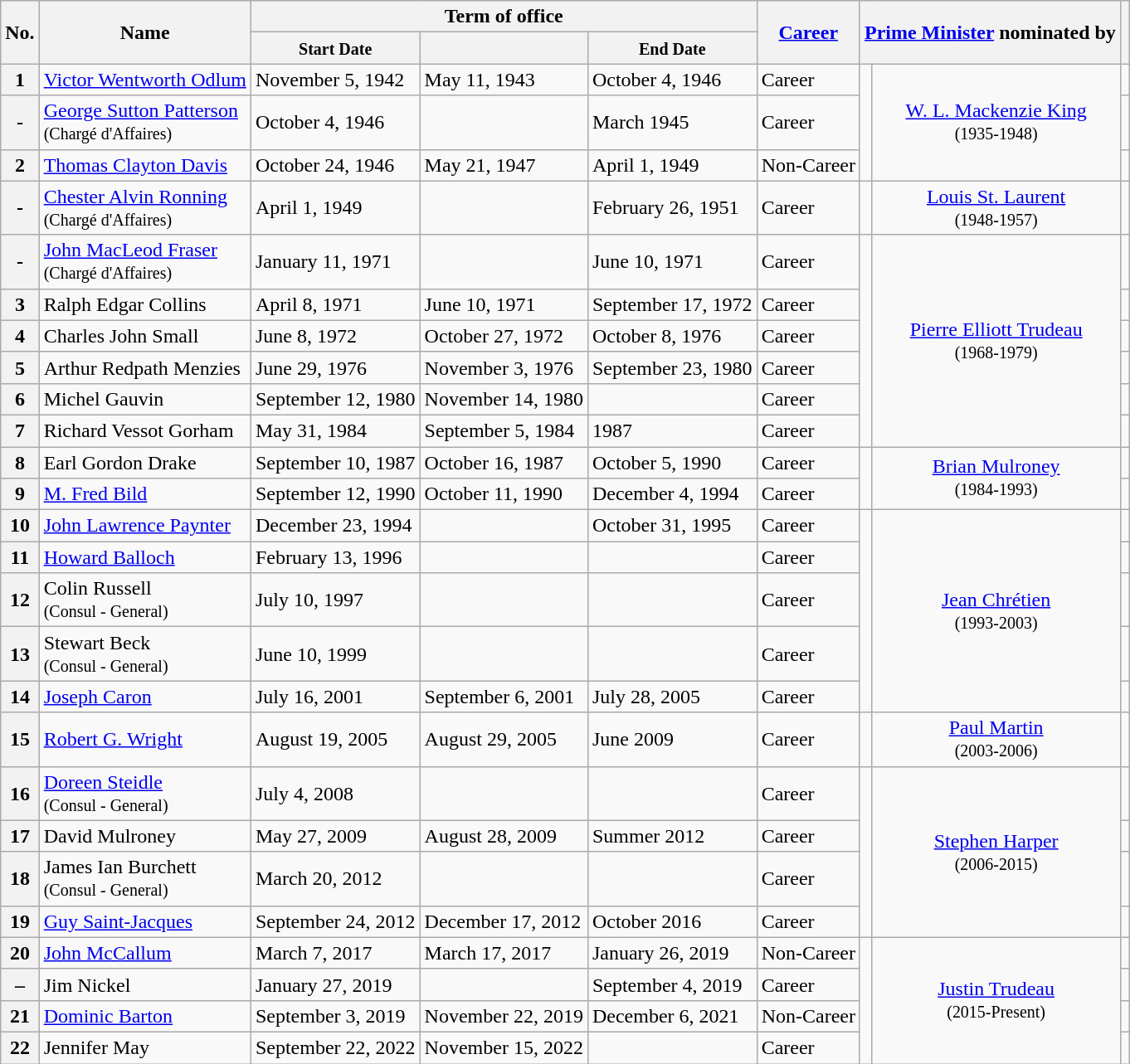<table class="wikitable">
<tr>
<th rowspan="2">No.</th>
<th rowspan="2">Name</th>
<th colspan="3">Term of office</th>
<th rowspan="2"><a href='#'>Career</a></th>
<th rowspan="2"; colspan="2"><a href='#'>Prime Minister</a> nominated by</th>
<th rowspan="2"></th>
</tr>
<tr>
<th><small>Start Date</small></th>
<th><small><a href='#'></a></small></th>
<th><small>End Date</small></th>
</tr>
<tr>
<th>1</th>
<td><a href='#'>Victor Wentworth Odlum</a></td>
<td>November 5, 1942</td>
<td>May 11, 1943</td>
<td>October 4, 1946</td>
<td>Career</td>
<td rowspan="3"></td>
<td rowspan="3"style=text-align:center><a href='#'>W. L. Mackenzie King</a><br><small>(1935-1948)</small></td>
<td></td>
</tr>
<tr>
<th>-</th>
<td><a href='#'>George Sutton Patterson</a><br><small>(Chargé d'Affaires)</small></td>
<td>October 4, 1946</td>
<td></td>
<td>March 1945</td>
<td>Career</td>
<td></td>
</tr>
<tr>
<th>2</th>
<td><a href='#'>Thomas Clayton Davis</a></td>
<td>October 24, 1946</td>
<td>May 21, 1947</td>
<td>April 1, 1949</td>
<td>Non-Career</td>
<td></td>
</tr>
<tr>
<th>-</th>
<td><a href='#'>Chester Alvin Ronning</a><br><small>(Chargé d'Affaires)</small></td>
<td>April 1, 1949</td>
<td></td>
<td>February 26, 1951</td>
<td>Career</td>
<td></td>
<td style=text-align:center><a href='#'>Louis St. Laurent</a><br><small>(1948-1957)</small></td>
<td></td>
</tr>
<tr>
<th>-</th>
<td><a href='#'>John MacLeod Fraser</a><br><small>(Chargé d'Affaires)</small></td>
<td>January 11, 1971</td>
<td></td>
<td>June 10, 1971</td>
<td>Career</td>
<td rowspan="6"></td>
<td rowspan="6"style=text-align:center><a href='#'>Pierre Elliott Trudeau</a><br><small>(1968-1979)</small></td>
<td></td>
</tr>
<tr>
<th>3</th>
<td>Ralph Edgar Collins</td>
<td>April 8, 1971</td>
<td>June 10, 1971</td>
<td>September 17, 1972</td>
<td>Career</td>
<td></td>
</tr>
<tr>
<th>4</th>
<td>Charles John Small</td>
<td>June 8, 1972</td>
<td>October 27, 1972</td>
<td>October 8, 1976</td>
<td>Career</td>
<td></td>
</tr>
<tr>
<th>5</th>
<td>Arthur Redpath Menzies</td>
<td>June 29, 1976</td>
<td>November 3, 1976</td>
<td>September 23, 1980</td>
<td>Career</td>
<td></td>
</tr>
<tr>
<th>6</th>
<td>Michel Gauvin</td>
<td>September 12, 1980</td>
<td>November 14, 1980</td>
<td></td>
<td>Career</td>
<td></td>
</tr>
<tr>
<th>7</th>
<td>Richard Vessot Gorham</td>
<td>May 31, 1984</td>
<td>September 5, 1984</td>
<td>1987</td>
<td>Career</td>
<td></td>
</tr>
<tr>
<th>8</th>
<td>Earl Gordon Drake</td>
<td>September 10, 1987</td>
<td>October 16, 1987</td>
<td>October 5, 1990</td>
<td>Career</td>
<td rowspan="2"></td>
<td rowspan="2"style=text-align:center><a href='#'>Brian Mulroney</a><br><small>(1984-1993)</small></td>
<td></td>
</tr>
<tr>
<th>9</th>
<td><a href='#'>M. Fred Bild</a></td>
<td>September 12, 1990</td>
<td>October 11, 1990</td>
<td>December 4, 1994</td>
<td>Career</td>
<td></td>
</tr>
<tr>
<th>10</th>
<td><a href='#'>John Lawrence Paynter</a></td>
<td>December 23, 1994</td>
<td></td>
<td>October 31, 1995</td>
<td>Career</td>
<td rowspan="5"></td>
<td rowspan="5"style=text-align:center><a href='#'>Jean Chrétien</a><br><small>(1993-2003)</small></td>
<td></td>
</tr>
<tr>
<th>11</th>
<td><a href='#'>Howard Balloch</a></td>
<td>February 13, 1996</td>
<td></td>
<td></td>
<td>Career</td>
<td></td>
</tr>
<tr>
<th>12</th>
<td>Colin Russell<br><small>(Consul - General)</small></td>
<td>July 10, 1997</td>
<td></td>
<td></td>
<td>Career</td>
<td></td>
</tr>
<tr>
<th>13</th>
<td>Stewart Beck<br><small>(Consul - General)</small></td>
<td>June 10, 1999</td>
<td></td>
<td></td>
<td>Career</td>
<td></td>
</tr>
<tr>
<th>14</th>
<td><a href='#'>Joseph Caron</a></td>
<td>July 16, 2001</td>
<td>September 6, 2001</td>
<td>July 28, 2005</td>
<td>Career</td>
<td></td>
</tr>
<tr>
<th>15</th>
<td><a href='#'>Robert G. Wright</a></td>
<td>August 19, 2005</td>
<td>August 29, 2005</td>
<td>June 2009</td>
<td>Career</td>
<td></td>
<td style=text-align:center><a href='#'>Paul Martin</a><br><small>(2003-2006)</small></td>
<td></td>
</tr>
<tr>
<th>16</th>
<td><a href='#'>Doreen Steidle</a><br><small>(Consul - General)</small></td>
<td>July 4, 2008</td>
<td></td>
<td></td>
<td>Career</td>
<td rowspan="4"></td>
<td rowspan="4"style=text-align:center><a href='#'>Stephen Harper</a><br><small>(2006-2015)</small></td>
<td></td>
</tr>
<tr>
<th>17</th>
<td>David Mulroney</td>
<td>May 27, 2009</td>
<td>August 28, 2009</td>
<td>Summer 2012</td>
<td>Career</td>
<td></td>
</tr>
<tr>
<th>18</th>
<td>James Ian Burchett<br><small>(Consul - General)</small></td>
<td>March 20, 2012</td>
<td></td>
<td></td>
<td>Career</td>
<td></td>
</tr>
<tr>
<th>19</th>
<td><a href='#'>Guy Saint-Jacques</a></td>
<td>September 24, 2012</td>
<td>December 17, 2012</td>
<td>October 2016</td>
<td>Career</td>
<td></td>
</tr>
<tr>
<th>20</th>
<td><a href='#'>John McCallum</a></td>
<td>March 7, 2017</td>
<td>March 17, 2017</td>
<td>January 26, 2019</td>
<td>Non-Career</td>
<td rowspan="4"></td>
<td rowspan="4"style=text-align:center><a href='#'>Justin Trudeau</a><br><small>(2015-Present)</small></td>
<td></td>
</tr>
<tr>
<th>–</th>
<td>Jim Nickel</td>
<td>January 27, 2019</td>
<td></td>
<td>September 4, 2019</td>
<td>Career</td>
<td></td>
</tr>
<tr>
<th>21</th>
<td><a href='#'>Dominic Barton</a></td>
<td>September 3, 2019</td>
<td>November 22, 2019</td>
<td>December 6, 2021</td>
<td>Non-Career</td>
<td></td>
</tr>
<tr>
<th>22</th>
<td>Jennifer May</td>
<td>September 22, 2022</td>
<td>November 15, 2022</td>
<td></td>
<td>Career</td>
<td></td>
</tr>
</table>
